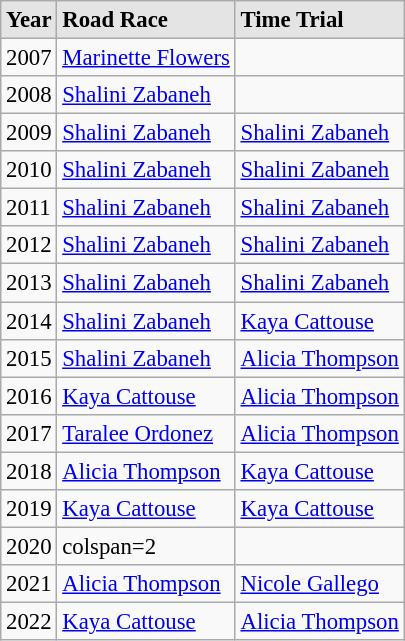<table class="wikitable sortable alternance" style="font-size:95%">
<tr bgcolor="#E4E4E4">
<td text-align:center;"><strong>Year</strong></td>
<td text-align:center;"><strong>Road Race</strong></td>
<td text-align:center;"><strong>Time Trial</strong></td>
</tr>
<tr>
<td>2007</td>
<td><a href='#'>Marinette Flowers</a></td>
<td></td>
</tr>
<tr>
<td>2008</td>
<td><a href='#'>Shalini Zabaneh</a></td>
<td></td>
</tr>
<tr>
<td>2009</td>
<td><a href='#'>Shalini Zabaneh</a></td>
<td><a href='#'>Shalini Zabaneh</a></td>
</tr>
<tr>
<td>2010</td>
<td><a href='#'>Shalini Zabaneh</a></td>
<td><a href='#'>Shalini Zabaneh</a></td>
</tr>
<tr>
<td>2011</td>
<td><a href='#'>Shalini Zabaneh</a></td>
<td><a href='#'>Shalini Zabaneh</a></td>
</tr>
<tr>
<td>2012</td>
<td><a href='#'>Shalini Zabaneh</a></td>
<td><a href='#'>Shalini Zabaneh</a></td>
</tr>
<tr>
<td>2013</td>
<td><a href='#'>Shalini Zabaneh</a></td>
<td><a href='#'>Shalini Zabaneh</a></td>
</tr>
<tr>
<td>2014</td>
<td><a href='#'>Shalini Zabaneh</a></td>
<td><a href='#'>Kaya Cattouse</a></td>
</tr>
<tr>
<td>2015</td>
<td><a href='#'>Shalini Zabaneh</a></td>
<td><a href='#'>Alicia Thompson</a></td>
</tr>
<tr>
<td>2016</td>
<td><a href='#'>Kaya Cattouse</a></td>
<td><a href='#'>Alicia Thompson</a></td>
</tr>
<tr>
<td>2017</td>
<td><a href='#'>Taralee Ordonez</a></td>
<td><a href='#'>Alicia Thompson</a></td>
</tr>
<tr>
<td>2018</td>
<td><a href='#'>Alicia Thompson</a></td>
<td><a href='#'>Kaya Cattouse</a></td>
</tr>
<tr>
<td>2019</td>
<td><a href='#'>Kaya Cattouse</a></td>
<td><a href='#'>Kaya Cattouse</a></td>
</tr>
<tr>
<td>2020</td>
<td>colspan=2 </td>
</tr>
<tr>
<td>2021</td>
<td><a href='#'>Alicia Thompson</a></td>
<td><a href='#'>Nicole Gallego</a></td>
</tr>
<tr>
<td>2022</td>
<td><a href='#'>Kaya Cattouse</a></td>
<td><a href='#'>Alicia Thompson</a></td>
</tr>
</table>
